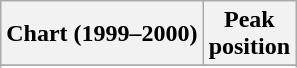<table class="wikitable sortable plainrowheaders" style="text-align:center">
<tr>
<th>Chart (1999–2000)</th>
<th>Peak<br>position</th>
</tr>
<tr>
</tr>
<tr>
</tr>
<tr>
</tr>
</table>
